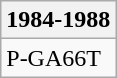<table class="wikitable">
<tr>
<th>1984-1988</th>
</tr>
<tr>
<td>P-GA66T</td>
</tr>
</table>
